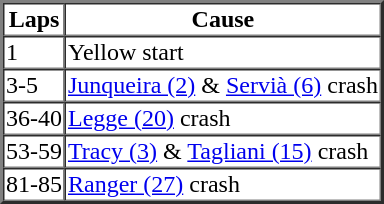<table border=2 cellspacing=0>
<tr>
<th>Laps</th>
<th>Cause</th>
</tr>
<tr>
<td>1</td>
<td>Yellow start</td>
</tr>
<tr>
<td>3-5</td>
<td><a href='#'>Junqueira (2)</a> & <a href='#'>Servià (6)</a> crash</td>
</tr>
<tr>
<td>36-40</td>
<td><a href='#'>Legge (20)</a> crash</td>
</tr>
<tr>
<td>53-59</td>
<td><a href='#'>Tracy (3)</a> & <a href='#'>Tagliani (15)</a> crash</td>
</tr>
<tr>
<td>81-85</td>
<td><a href='#'>Ranger (27)</a> crash</td>
</tr>
</table>
